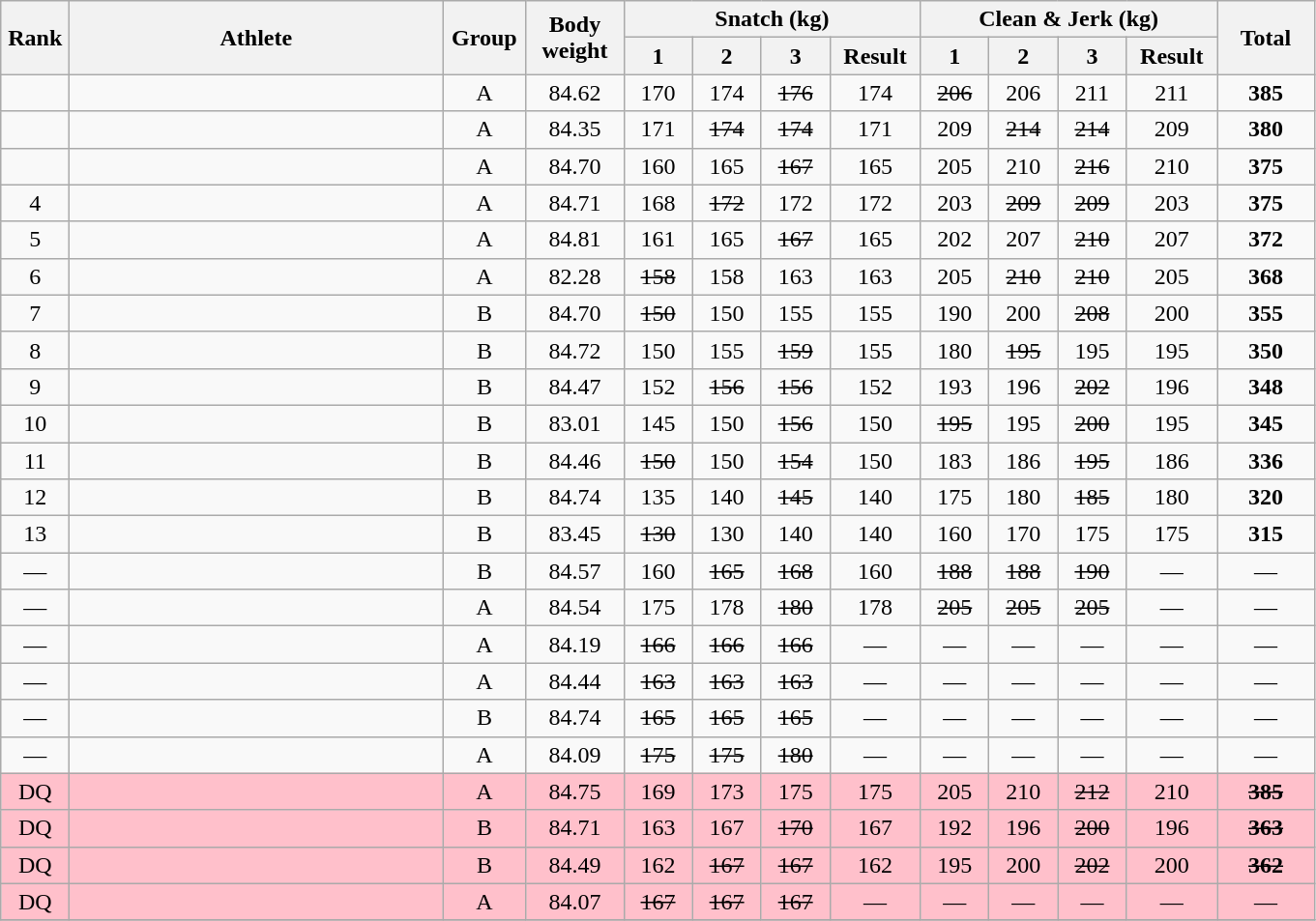<table class = "wikitable" style="text-align:center;">
<tr>
<th rowspan=2 width=40>Rank</th>
<th rowspan=2 width=250>Athlete</th>
<th rowspan=2 width=50>Group</th>
<th rowspan=2 width=60>Body weight</th>
<th colspan=4>Snatch (kg)</th>
<th colspan=4>Clean & Jerk (kg)</th>
<th rowspan=2 width=60>Total</th>
</tr>
<tr>
<th width=40>1</th>
<th width=40>2</th>
<th width=40>3</th>
<th width=55>Result</th>
<th width=40>1</th>
<th width=40>2</th>
<th width=40>3</th>
<th width=55>Result</th>
</tr>
<tr>
<td></td>
<td align=left></td>
<td>A</td>
<td>84.62</td>
<td>170</td>
<td>174</td>
<td><s>176</s></td>
<td>174</td>
<td><s>206</s></td>
<td>206</td>
<td>211</td>
<td>211</td>
<td><strong>385</strong></td>
</tr>
<tr>
<td></td>
<td align=left></td>
<td>A</td>
<td>84.35</td>
<td>171</td>
<td><s>174</s></td>
<td><s>174</s></td>
<td>171</td>
<td>209</td>
<td><s>214</s></td>
<td><s>214</s></td>
<td>209</td>
<td><strong>380</strong></td>
</tr>
<tr>
<td></td>
<td align=left></td>
<td>A</td>
<td>84.70</td>
<td>160</td>
<td>165</td>
<td><s>167</s></td>
<td>165</td>
<td>205</td>
<td>210</td>
<td><s>216</s></td>
<td>210</td>
<td><strong>375</strong></td>
</tr>
<tr>
<td>4</td>
<td align=left></td>
<td>A</td>
<td>84.71</td>
<td>168</td>
<td><s>172</s></td>
<td>172</td>
<td>172</td>
<td>203</td>
<td><s>209</s></td>
<td><s>209</s></td>
<td>203</td>
<td><strong>375</strong></td>
</tr>
<tr>
<td>5</td>
<td align=left></td>
<td>A</td>
<td>84.81</td>
<td>161</td>
<td>165</td>
<td><s>167</s></td>
<td>165</td>
<td>202</td>
<td>207</td>
<td><s>210</s></td>
<td>207</td>
<td><strong>372</strong></td>
</tr>
<tr>
<td>6</td>
<td align=left></td>
<td>A</td>
<td>82.28</td>
<td><s>158</s></td>
<td>158</td>
<td>163</td>
<td>163</td>
<td>205</td>
<td><s>210</s></td>
<td><s>210</s></td>
<td>205</td>
<td><strong>368</strong></td>
</tr>
<tr>
<td>7</td>
<td align=left></td>
<td>B</td>
<td>84.70</td>
<td><s>150</s></td>
<td>150</td>
<td>155</td>
<td>155</td>
<td>190</td>
<td>200</td>
<td><s>208</s></td>
<td>200</td>
<td><strong>355</strong></td>
</tr>
<tr>
<td>8</td>
<td align=left></td>
<td>B</td>
<td>84.72</td>
<td>150</td>
<td>155</td>
<td><s>159</s></td>
<td>155</td>
<td>180</td>
<td><s>195</s></td>
<td>195</td>
<td>195</td>
<td><strong>350</strong></td>
</tr>
<tr>
<td>9</td>
<td align=left></td>
<td>B</td>
<td>84.47</td>
<td>152</td>
<td><s>156</s></td>
<td><s>156</s></td>
<td>152</td>
<td>193</td>
<td>196</td>
<td><s>202</s></td>
<td>196</td>
<td><strong>348</strong></td>
</tr>
<tr>
<td>10</td>
<td align=left></td>
<td>B</td>
<td>83.01</td>
<td>145</td>
<td>150</td>
<td><s>156</s></td>
<td>150</td>
<td><s>195</s></td>
<td>195</td>
<td><s>200</s></td>
<td>195</td>
<td><strong>345</strong></td>
</tr>
<tr>
<td>11</td>
<td align=left></td>
<td>B</td>
<td>84.46</td>
<td><s>150</s></td>
<td>150</td>
<td><s>154</s></td>
<td>150</td>
<td>183</td>
<td>186</td>
<td><s>195</s></td>
<td>186</td>
<td><strong>336</strong></td>
</tr>
<tr>
<td>12</td>
<td align=left></td>
<td>B</td>
<td>84.74</td>
<td>135</td>
<td>140</td>
<td><s>145</s></td>
<td>140</td>
<td>175</td>
<td>180</td>
<td><s>185</s></td>
<td>180</td>
<td><strong>320</strong></td>
</tr>
<tr>
<td>13</td>
<td align=left></td>
<td>B</td>
<td>83.45</td>
<td><s>130</s></td>
<td>130</td>
<td>140</td>
<td>140</td>
<td>160</td>
<td>170</td>
<td>175</td>
<td>175</td>
<td><strong>315</strong></td>
</tr>
<tr>
<td>—</td>
<td align=left></td>
<td>B</td>
<td>84.57</td>
<td>160</td>
<td><s>165</s></td>
<td><s>168</s></td>
<td>160</td>
<td><s>188</s></td>
<td><s>188</s></td>
<td><s>190</s></td>
<td>—</td>
<td>—</td>
</tr>
<tr>
<td>—</td>
<td align=left></td>
<td>A</td>
<td>84.54</td>
<td>175</td>
<td>178</td>
<td><s>180</s></td>
<td>178</td>
<td><s>205</s></td>
<td><s>205</s></td>
<td><s>205</s></td>
<td>—</td>
<td>—</td>
</tr>
<tr>
<td>—</td>
<td align=left></td>
<td>A</td>
<td>84.19</td>
<td><s>166</s></td>
<td><s>166</s></td>
<td><s>166</s></td>
<td>—</td>
<td>—</td>
<td>—</td>
<td>—</td>
<td>—</td>
<td>—</td>
</tr>
<tr>
<td>—</td>
<td align=left></td>
<td>A</td>
<td>84.44</td>
<td><s>163</s></td>
<td><s>163</s></td>
<td><s>163</s></td>
<td>—</td>
<td>—</td>
<td>—</td>
<td>—</td>
<td>—</td>
<td>—</td>
</tr>
<tr>
<td>—</td>
<td align=left></td>
<td>B</td>
<td>84.74</td>
<td><s>165</s></td>
<td><s>165</s></td>
<td><s>165</s></td>
<td>—</td>
<td>—</td>
<td>—</td>
<td>—</td>
<td>—</td>
<td>—</td>
</tr>
<tr>
<td>—</td>
<td align=left></td>
<td>A</td>
<td>84.09</td>
<td><s>175</s></td>
<td><s>175</s></td>
<td><s>180</s></td>
<td>—</td>
<td>—</td>
<td>—</td>
<td>—</td>
<td>—</td>
<td>—</td>
</tr>
<tr bgcolor=pink>
<td>DQ</td>
<td align=left></td>
<td>A</td>
<td>84.75</td>
<td>169</td>
<td>173</td>
<td>175</td>
<td>175</td>
<td>205</td>
<td>210</td>
<td><s>212</s></td>
<td>210</td>
<td><s><strong>385</strong></s></td>
</tr>
<tr bgcolor=pink>
<td>DQ</td>
<td align=left></td>
<td>B</td>
<td>84.71</td>
<td>163</td>
<td>167</td>
<td><s>170</s></td>
<td>167</td>
<td>192</td>
<td>196</td>
<td><s>200</s></td>
<td>196</td>
<td><s><strong>363</strong></s></td>
</tr>
<tr bgcolor=pink>
<td>DQ</td>
<td align=left></td>
<td>B</td>
<td>84.49</td>
<td>162</td>
<td><s>167</s></td>
<td><s>167</s></td>
<td>162</td>
<td>195</td>
<td>200</td>
<td><s>202</s></td>
<td>200</td>
<td><s><strong>362</strong></s></td>
</tr>
<tr bgcolor=pink>
<td>DQ</td>
<td align=left></td>
<td>A</td>
<td>84.07</td>
<td><s>167</s></td>
<td><s>167</s></td>
<td><s>167</s></td>
<td>—</td>
<td>—</td>
<td>—</td>
<td>—</td>
<td>—</td>
<td>—</td>
</tr>
<tr bgcolor=pink>
</tr>
</table>
